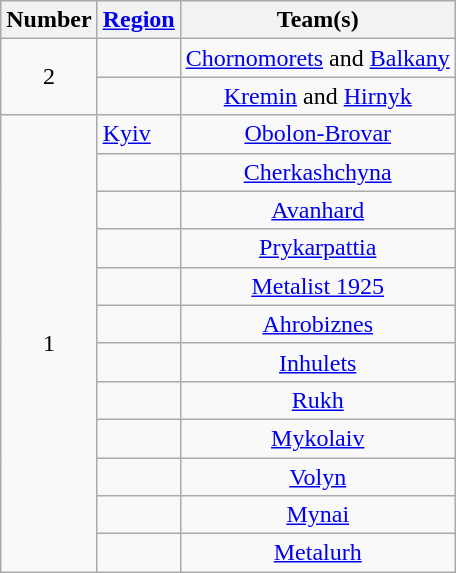<table class="wikitable" style="text-align:center">
<tr>
<th>Number</th>
<th><a href='#'>Region</a></th>
<th>Team(s)</th>
</tr>
<tr>
<td rowspan="2">2</td>
<td align="left"></td>
<td><a href='#'>Chornomorets</a> and <a href='#'>Balkany</a></td>
</tr>
<tr>
<td align="left"></td>
<td><a href='#'>Kremin</a> and <a href='#'>Hirnyk</a></td>
</tr>
<tr>
<td rowspan="12">1</td>
<td align="left"> <a href='#'>Kyiv</a></td>
<td><a href='#'>Obolon-Brovar</a></td>
</tr>
<tr>
<td align="left"></td>
<td><a href='#'>Cherkashchyna</a></td>
</tr>
<tr>
<td align="left"></td>
<td><a href='#'>Avanhard</a></td>
</tr>
<tr>
<td align="left"></td>
<td><a href='#'>Prykarpattia</a></td>
</tr>
<tr>
<td align="left"></td>
<td><a href='#'>Metalist 1925</a></td>
</tr>
<tr>
<td align="left"></td>
<td><a href='#'>Ahrobiznes</a></td>
</tr>
<tr>
<td align="left"></td>
<td><a href='#'>Inhulets</a></td>
</tr>
<tr>
<td align="left"></td>
<td><a href='#'>Rukh</a></td>
</tr>
<tr>
<td align="left"></td>
<td><a href='#'>Mykolaiv</a></td>
</tr>
<tr>
<td align="left"></td>
<td><a href='#'>Volyn</a></td>
</tr>
<tr>
<td align="left"></td>
<td><a href='#'>Mynai</a></td>
</tr>
<tr>
<td align="left"></td>
<td><a href='#'>Metalurh</a></td>
</tr>
</table>
